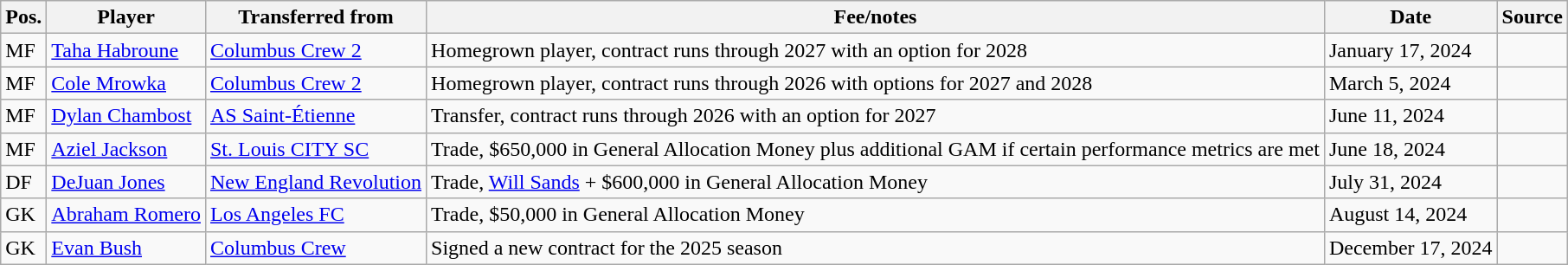<table class="wikitable sortable" style="text-align: left">
<tr>
<th><strong>Pos.</strong></th>
<th><strong>Player</strong></th>
<th><strong>Transferred from</strong></th>
<th><strong>Fee/notes</strong></th>
<th><strong>Date</strong></th>
<th><strong>Source</strong></th>
</tr>
<tr>
<td>MF</td>
<td> <a href='#'>Taha Habroune</a></td>
<td> <a href='#'>Columbus Crew 2</a></td>
<td>Homegrown player, contract runs through 2027 with an option for 2028</td>
<td>January 17, 2024</td>
<td align=center></td>
</tr>
<tr>
<td>MF</td>
<td> <a href='#'>Cole Mrowka</a></td>
<td> <a href='#'>Columbus Crew 2</a></td>
<td>Homegrown player, contract runs through 2026 with options for 2027 and 2028</td>
<td>March 5, 2024</td>
<td align=center></td>
</tr>
<tr>
<td>MF</td>
<td> <a href='#'>Dylan Chambost</a></td>
<td> <a href='#'>AS Saint-Étienne</a></td>
<td>Transfer, contract runs through 2026 with an option for 2027</td>
<td>June 11, 2024</td>
<td align=center></td>
</tr>
<tr>
<td>MF</td>
<td> <a href='#'>Aziel Jackson</a></td>
<td> <a href='#'>St. Louis CITY SC</a></td>
<td>Trade, $650,000 in General Allocation Money plus additional GAM if certain performance metrics are met</td>
<td>June 18, 2024</td>
<td align=center></td>
</tr>
<tr>
<td>DF</td>
<td> <a href='#'>DeJuan Jones</a></td>
<td> <a href='#'>New England Revolution</a></td>
<td>Trade, <a href='#'>Will Sands</a> + $600,000 in General Allocation Money</td>
<td>July 31, 2024</td>
<td align=center></td>
</tr>
<tr>
<td>GK</td>
<td> <a href='#'>Abraham Romero</a></td>
<td> <a href='#'>Los Angeles FC</a></td>
<td>Trade, $50,000 in General Allocation Money</td>
<td>August 14, 2024</td>
<td align=center></td>
</tr>
<tr>
<td>GK</td>
<td> <a href='#'>Evan Bush</a></td>
<td> <a href='#'>Columbus Crew</a></td>
<td>Signed a new contract for the 2025 season</td>
<td>December 17, 2024</td>
<td align=center></td>
</tr>
</table>
